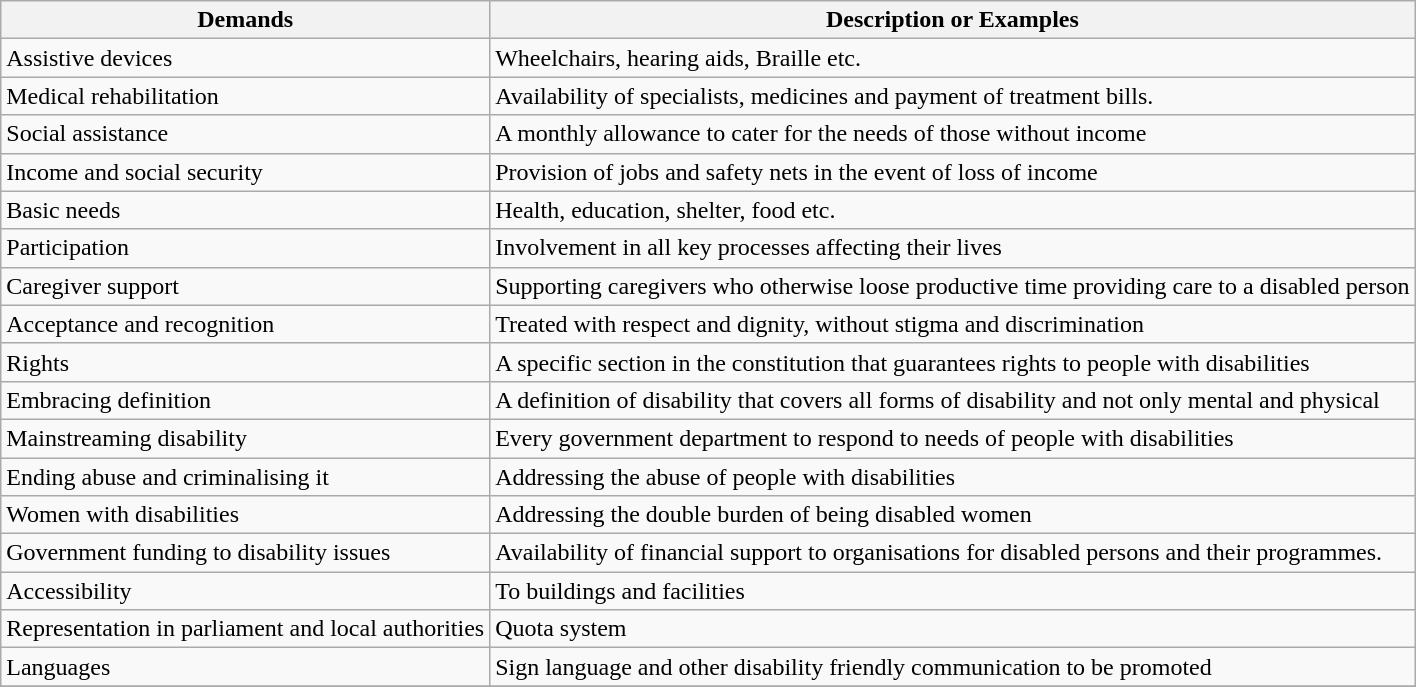<table class="wikitable">
<tr>
<th>Demands</th>
<th>Description or Examples</th>
</tr>
<tr>
<td>Assistive devices</td>
<td>Wheelchairs, hearing aids, Braille etc.</td>
</tr>
<tr>
<td>Medical rehabilitation</td>
<td>Availability of specialists, medicines and payment of treatment bills.</td>
</tr>
<tr>
<td>Social assistance</td>
<td>A monthly allowance to cater for the needs of those without income</td>
</tr>
<tr>
<td>Income and social security</td>
<td>Provision of jobs and safety nets in the event of loss of income</td>
</tr>
<tr>
<td>Basic needs</td>
<td>Health, education, shelter, food etc.</td>
</tr>
<tr>
<td>Participation</td>
<td>Involvement in all key processes affecting their lives</td>
</tr>
<tr>
<td>Caregiver support</td>
<td>Supporting caregivers who otherwise loose productive time providing care to a disabled person</td>
</tr>
<tr>
<td>Acceptance and recognition</td>
<td>Treated with respect and dignity, without stigma and discrimination</td>
</tr>
<tr>
<td>Rights</td>
<td>A specific section in the constitution that guarantees rights to people with disabilities</td>
</tr>
<tr>
<td>Embracing definition</td>
<td>A definition of disability that covers all forms of disability and not only mental and physical</td>
</tr>
<tr>
<td>Mainstreaming disability</td>
<td>Every government department to respond to needs of people with disabilities</td>
</tr>
<tr>
<td>Ending abuse and criminalising it</td>
<td>Addressing the abuse of people with disabilities</td>
</tr>
<tr>
<td>Women with disabilities</td>
<td>Addressing the double burden of being disabled women</td>
</tr>
<tr>
<td>Government funding to disability issues</td>
<td>Availability of financial support to organisations for disabled persons and their programmes.</td>
</tr>
<tr>
<td>Accessibility</td>
<td>To buildings and facilities</td>
</tr>
<tr>
<td>Representation in parliament and local authorities</td>
<td>Quota system</td>
</tr>
<tr>
<td>Languages</td>
<td>Sign language and other disability friendly communication to be promoted</td>
</tr>
<tr>
</tr>
</table>
